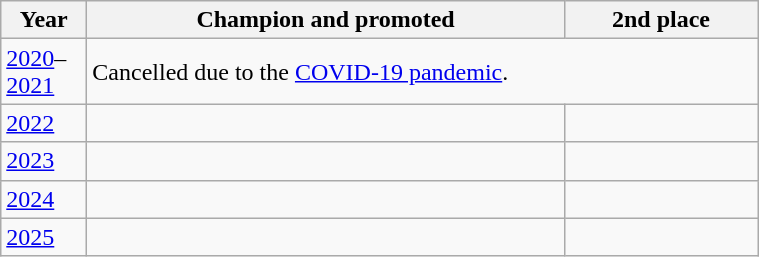<table class="wikitable" width=40%>
<tr>
<th width=50>Year</th>
<th>Champion and promoted</th>
<th>2nd place</th>
</tr>
<tr>
<td><a href='#'>2020</a>–<a href='#'>2021</a></td>
<td colspan="2">Cancelled due to the <a href='#'>COVID-19 pandemic</a>.</td>
</tr>
<tr>
<td><a href='#'>2022</a></td>
<td></td>
<td></td>
</tr>
<tr>
<td><a href='#'>2023</a></td>
<td></td>
<td></td>
</tr>
<tr>
<td><a href='#'>2024</a></td>
<td></td>
<td></td>
</tr>
<tr>
<td><a href='#'>2025</a></td>
<td></td>
<td></td>
</tr>
</table>
